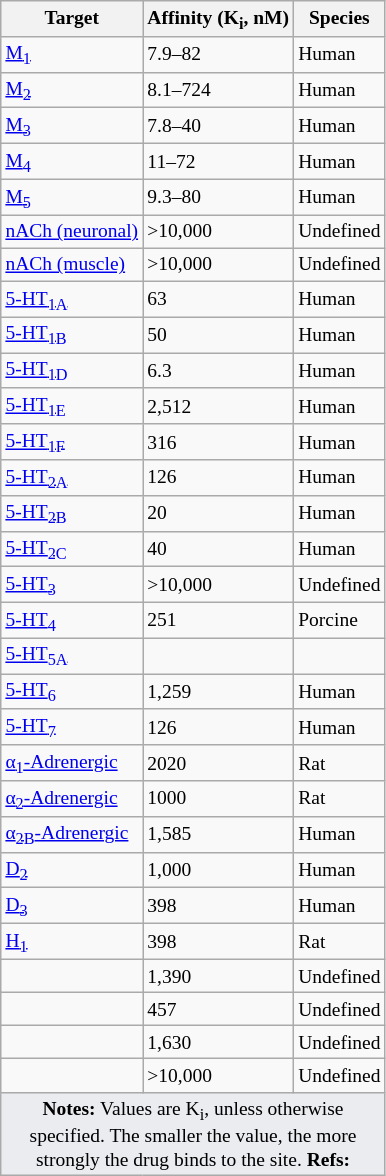<table class="wikitable floatright" style="font-size:small;">
<tr>
<th>Target</th>
<th>Affinity (K<sub>i</sub>, nM)</th>
<th>Species</th>
</tr>
<tr>
<td><a href='#'>M<sub>1</sub></a></td>
<td>7.9–82</td>
<td>Human</td>
</tr>
<tr>
<td><a href='#'>M<sub>2</sub></a></td>
<td>8.1–724</td>
<td>Human</td>
</tr>
<tr>
<td><a href='#'>M<sub>3</sub></a></td>
<td>7.8–40</td>
<td>Human</td>
</tr>
<tr>
<td><a href='#'>M<sub>4</sub></a></td>
<td>11–72</td>
<td>Human</td>
</tr>
<tr>
<td><a href='#'>M<sub>5</sub></a></td>
<td>9.3–80</td>
<td>Human</td>
</tr>
<tr>
<td><a href='#'>nACh (neuronal)</a></td>
<td>>10,000</td>
<td>Undefined</td>
</tr>
<tr>
<td><a href='#'>nACh (muscle)</a></td>
<td>>10,000</td>
<td>Undefined</td>
</tr>
<tr>
<td><a href='#'>5-HT<sub>1A</sub></a></td>
<td>63</td>
<td>Human</td>
</tr>
<tr>
<td><a href='#'>5-HT<sub>1B</sub></a></td>
<td>50</td>
<td>Human</td>
</tr>
<tr>
<td><a href='#'>5-HT<sub>1D</sub></a></td>
<td>6.3</td>
<td>Human</td>
</tr>
<tr>
<td><a href='#'>5-HT<sub>1E</sub></a></td>
<td>2,512</td>
<td>Human</td>
</tr>
<tr>
<td><a href='#'>5-HT<sub>1F</sub></a></td>
<td>316</td>
<td>Human</td>
</tr>
<tr>
<td><a href='#'>5-HT<sub>2A</sub></a></td>
<td>126</td>
<td>Human</td>
</tr>
<tr>
<td><a href='#'>5-HT<sub>2B</sub></a></td>
<td>20</td>
<td>Human</td>
</tr>
<tr>
<td><a href='#'>5-HT<sub>2C</sub></a></td>
<td>40</td>
<td>Human</td>
</tr>
<tr>
<td><a href='#'>5-HT<sub>3</sub></a></td>
<td>>10,000</td>
<td>Undefined</td>
</tr>
<tr>
<td><a href='#'>5-HT<sub>4</sub></a></td>
<td>251</td>
<td>Porcine</td>
</tr>
<tr>
<td><a href='#'>5-HT<sub>5A</sub></a></td>
<td></td>
<td></td>
</tr>
<tr>
<td><a href='#'>5-HT<sub>6</sub></a></td>
<td>1,259</td>
<td>Human</td>
</tr>
<tr>
<td><a href='#'>5-HT<sub>7</sub></a></td>
<td>126</td>
<td>Human</td>
</tr>
<tr>
<td><a href='#'>α<sub>1</sub>-Adrenergic</a></td>
<td>2020</td>
<td>Rat</td>
</tr>
<tr>
<td><a href='#'>α<sub>2</sub>-Adrenergic</a></td>
<td>1000</td>
<td>Rat</td>
</tr>
<tr>
<td><a href='#'>α<sub>2B</sub>-Adrenergic</a></td>
<td>1,585</td>
<td>Human</td>
</tr>
<tr>
<td><a href='#'>D<sub>2</sub></a></td>
<td>1,000</td>
<td>Human</td>
</tr>
<tr>
<td><a href='#'>D<sub>3</sub></a></td>
<td>398</td>
<td>Human</td>
</tr>
<tr>
<td><a href='#'>H<sub>1</sub></a></td>
<td>398</td>
<td>Rat</td>
</tr>
<tr>
<td></td>
<td>1,390</td>
<td>Undefined</td>
</tr>
<tr>
<td></td>
<td>457</td>
<td>Undefined</td>
</tr>
<tr>
<td></td>
<td>1,630</td>
<td>Undefined</td>
</tr>
<tr>
<td></td>
<td>>10,000</td>
<td>Undefined</td>
</tr>
<tr class="sortbottom">
<td colspan="3" style="width: 1px; background-color:#eaecf0; text-align: center;"><strong>Notes:</strong> Values are K<sub>i</sub>, unless otherwise specified. The smaller the value, the more strongly the drug binds to the site. <strong>Refs:</strong> </td>
</tr>
</table>
